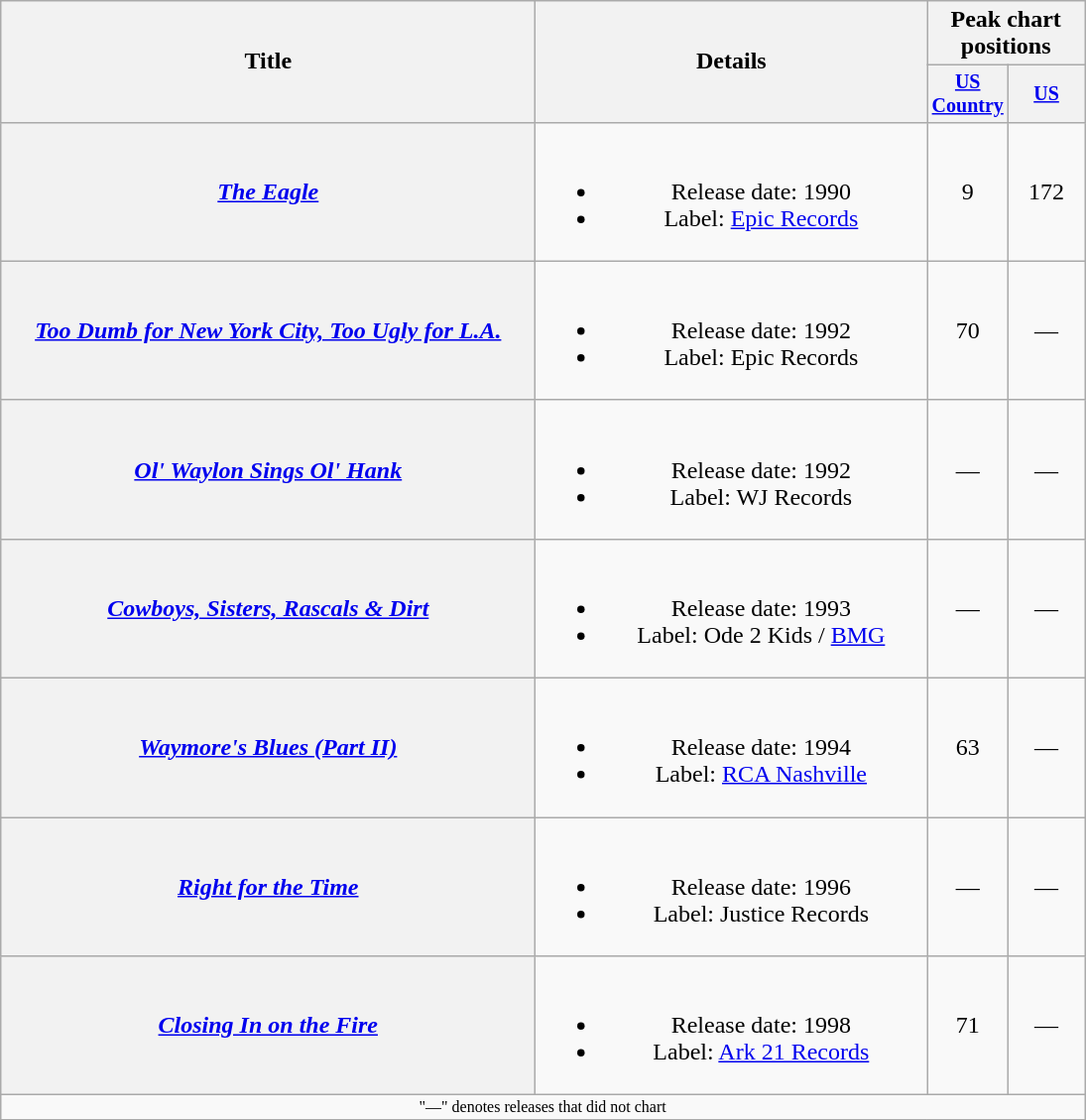<table class="wikitable plainrowheaders" style="text-align:center;">
<tr>
<th rowspan="2" style="width:22em;">Title</th>
<th rowspan="2" style="width:16em;">Details</th>
<th colspan="2">Peak chart<br>positions</th>
</tr>
<tr style="font-size:smaller;">
<th width="45"><a href='#'>US Country</a></th>
<th width="45"><a href='#'>US</a></th>
</tr>
<tr>
<th scope="row"><em><a href='#'>The Eagle</a></em></th>
<td><br><ul><li>Release date: 1990</li><li>Label: <a href='#'>Epic Records</a></li></ul></td>
<td>9</td>
<td>172</td>
</tr>
<tr>
<th scope="row"><em><a href='#'>Too Dumb for New York City, Too Ugly for L.A.</a></em></th>
<td><br><ul><li>Release date: 1992</li><li>Label: Epic Records</li></ul></td>
<td>70</td>
<td>—</td>
</tr>
<tr>
<th scope="row"><em><a href='#'>Ol' Waylon Sings Ol' Hank</a></em></th>
<td><br><ul><li>Release date: 1992</li><li>Label: WJ Records</li></ul></td>
<td>—</td>
<td>—</td>
</tr>
<tr>
<th scope="row"><em><a href='#'>Cowboys, Sisters, Rascals & Dirt</a></em></th>
<td><br><ul><li>Release date: 1993</li><li>Label: Ode 2 Kids / <a href='#'>BMG</a></li></ul></td>
<td>—</td>
<td>—</td>
</tr>
<tr>
<th scope="row"><em><a href='#'>Waymore's Blues (Part II)</a></em></th>
<td><br><ul><li>Release date: 1994</li><li>Label: <a href='#'>RCA Nashville</a></li></ul></td>
<td>63</td>
<td>—</td>
</tr>
<tr>
<th scope="row"><em><a href='#'>Right for the Time</a></em></th>
<td><br><ul><li>Release date: 1996</li><li>Label: Justice Records</li></ul></td>
<td>—</td>
<td>—</td>
</tr>
<tr>
<th scope="row"><em><a href='#'>Closing In on the Fire</a></em></th>
<td><br><ul><li>Release date: 1998</li><li>Label: <a href='#'>Ark 21 Records</a></li></ul></td>
<td>71</td>
<td>—</td>
</tr>
<tr>
<td colspan="4" style="font-size:8pt">"—" denotes releases that did not chart</td>
</tr>
<tr>
</tr>
</table>
